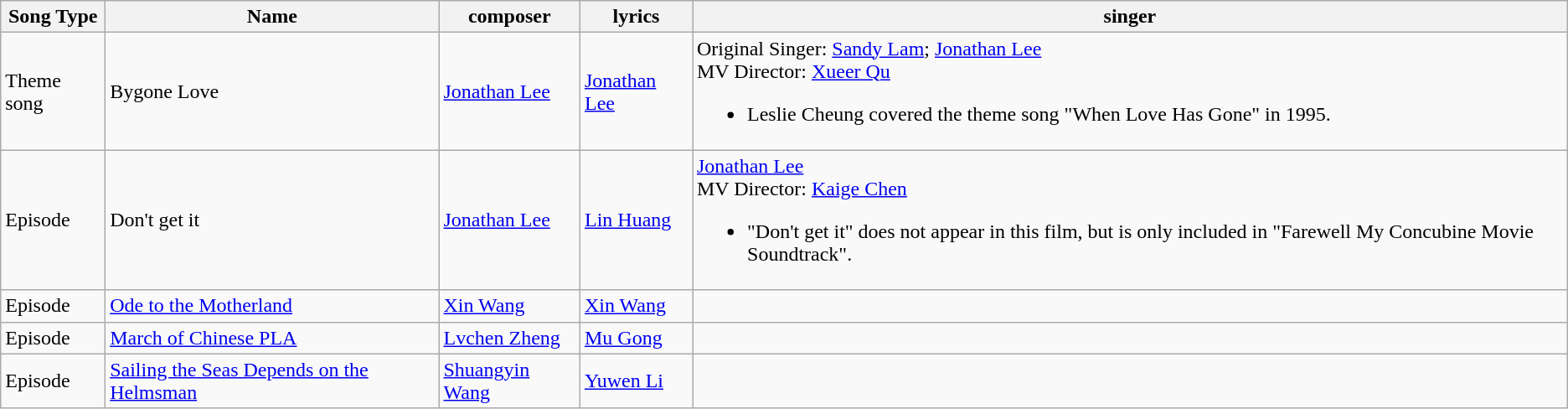<table class="wikitable">
<tr>
<th>Song Type</th>
<th>Name</th>
<th>composer</th>
<th>lyrics</th>
<th>singer</th>
</tr>
<tr>
<td>Theme song</td>
<td>Bygone Love</td>
<td><a href='#'>Jonathan Lee</a></td>
<td><a href='#'>Jonathan Lee</a></td>
<td>Original Singer: <a href='#'>Sandy Lam</a>; <a href='#'>Jonathan Lee</a><br>MV Director: <a href='#'>Xueer Qu</a><br><ul><li>Leslie Cheung covered the theme song "When Love Has Gone" in 1995.</li></ul></td>
</tr>
<tr>
<td>Episode</td>
<td>Don't get it</td>
<td><a href='#'>Jonathan Lee</a></td>
<td><a href='#'>Lin Huang</a></td>
<td><a href='#'>Jonathan Lee</a><br>MV Director: <a href='#'>Kaige Chen</a><br><ul><li>"Don't get it" does not appear in this film, but is only included in "Farewell My Concubine Movie Soundtrack".</li></ul></td>
</tr>
<tr>
<td>Episode</td>
<td><a href='#'>Ode to the Motherland</a></td>
<td><a href='#'>Xin Wang</a></td>
<td><a href='#'>Xin Wang</a></td>
<td></td>
</tr>
<tr>
<td>Episode</td>
<td><a href='#'>March of Chinese PLA</a></td>
<td><a href='#'>Lvchen Zheng</a></td>
<td><a href='#'>Mu Gong</a></td>
<td></td>
</tr>
<tr>
<td>Episode</td>
<td><a href='#'>Sailing the Seas Depends on the Helmsman</a></td>
<td><a href='#'>Shuangyin Wang</a></td>
<td><a href='#'>Yuwen Li</a></td>
<td></td>
</tr>
</table>
